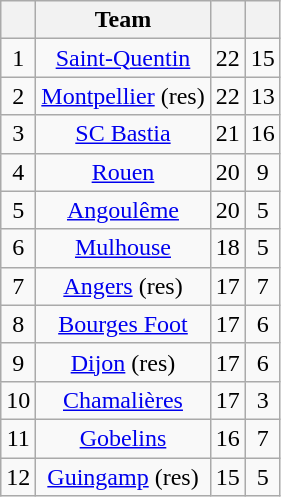<table class="wikitable" style="text-align:center">
<tr>
<th></th>
<th>Team</th>
<th></th>
<th></th>
</tr>
<tr>
<td>1</td>
<td><a href='#'>Saint-Quentin</a></td>
<td>22</td>
<td>15</td>
</tr>
<tr>
<td>2</td>
<td><a href='#'>Montpellier</a> (res)</td>
<td>22</td>
<td>13</td>
</tr>
<tr>
<td>3</td>
<td><a href='#'>SC Bastia</a></td>
<td>21</td>
<td>16</td>
</tr>
<tr>
<td>4</td>
<td><a href='#'>Rouen</a></td>
<td>20</td>
<td>9</td>
</tr>
<tr>
<td>5</td>
<td><a href='#'>Angoulême</a></td>
<td>20</td>
<td>5</td>
</tr>
<tr>
<td>6</td>
<td><a href='#'>Mulhouse</a></td>
<td>18</td>
<td>5</td>
</tr>
<tr>
<td>7</td>
<td><a href='#'>Angers</a> (res)</td>
<td>17</td>
<td>7</td>
</tr>
<tr>
<td>8</td>
<td><a href='#'>Bourges Foot</a></td>
<td>17</td>
<td>6</td>
</tr>
<tr>
<td>9</td>
<td><a href='#'>Dijon</a> (res)</td>
<td>17</td>
<td>6</td>
</tr>
<tr>
<td>10</td>
<td><a href='#'>Chamalières</a></td>
<td>17</td>
<td>3</td>
</tr>
<tr>
<td>11</td>
<td><a href='#'>Gobelins</a></td>
<td>16</td>
<td>7</td>
</tr>
<tr>
<td>12</td>
<td><a href='#'>Guingamp</a> (res)</td>
<td>15</td>
<td>5</td>
</tr>
</table>
